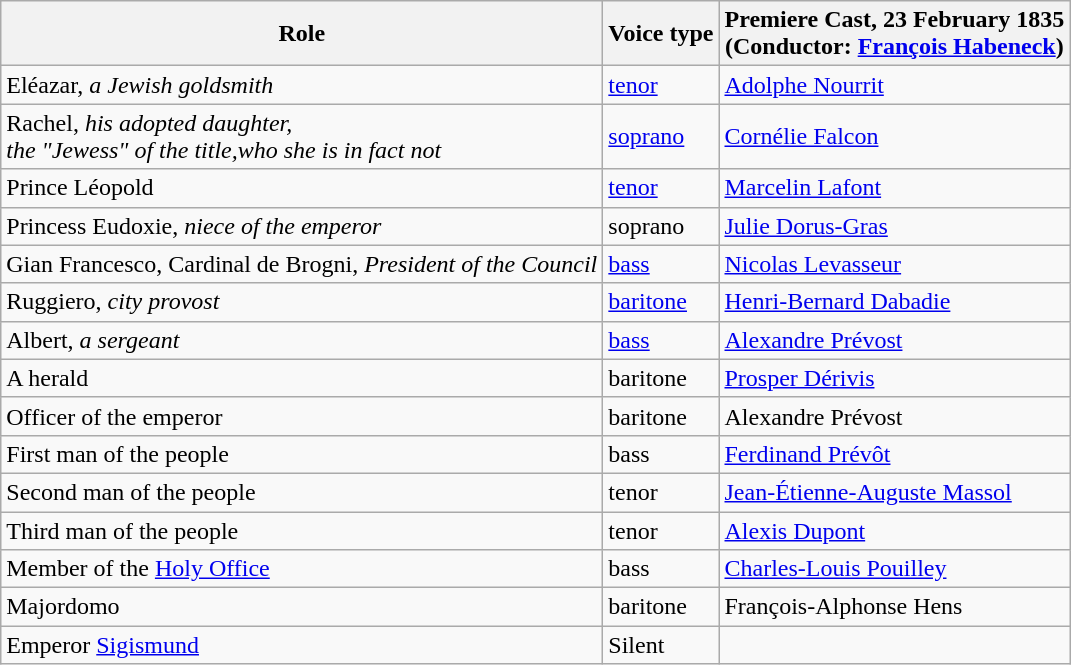<table class="wikitable">
<tr>
<th>Role</th>
<th>Voice type</th>
<th>Premiere Cast, 23 February 1835<br>(Conductor: <a href='#'>François&nbsp;Habeneck</a>)</th>
</tr>
<tr>
<td>Eléazar, <em>a Jewish goldsmith</em></td>
<td><a href='#'>tenor</a></td>
<td><a href='#'>Adolphe Nourrit</a></td>
</tr>
<tr>
<td>Rachel, <em>his adopted daughter,<br>the "Jewess" of the title,who she is in fact not</em></td>
<td><a href='#'>soprano</a></td>
<td><a href='#'>Cornélie Falcon</a></td>
</tr>
<tr>
<td>Prince Léopold</td>
<td><a href='#'>tenor</a></td>
<td><a href='#'>Marcelin Lafont</a></td>
</tr>
<tr>
<td>Princess Eudoxie, <em>niece of the emperor</em></td>
<td>soprano</td>
<td><a href='#'>Julie Dorus-Gras</a></td>
</tr>
<tr>
<td>Gian Francesco, Cardinal de Brogni, <em>President of the Council</em></td>
<td><a href='#'>bass</a></td>
<td><a href='#'>Nicolas Levasseur</a></td>
</tr>
<tr>
<td>Ruggiero, <em>city provost</em></td>
<td><a href='#'>baritone</a></td>
<td><a href='#'>Henri-Bernard Dabadie</a></td>
</tr>
<tr>
<td>Albert, <em>a sergeant</em></td>
<td><a href='#'>bass</a></td>
<td><a href='#'>Alexandre Prévost</a></td>
</tr>
<tr>
<td>A herald</td>
<td>baritone</td>
<td><a href='#'>Prosper Dérivis</a></td>
</tr>
<tr>
<td>Officer of the emperor</td>
<td>baritone</td>
<td>Alexandre Prévost</td>
</tr>
<tr>
<td>First man of the people</td>
<td>bass</td>
<td><a href='#'>Ferdinand Prévôt</a></td>
</tr>
<tr>
<td>Second man of the people</td>
<td>tenor</td>
<td><a href='#'>Jean-Étienne-Auguste Massol</a></td>
</tr>
<tr>
<td>Third man of the people</td>
<td>tenor</td>
<td><a href='#'>Alexis Dupont</a></td>
</tr>
<tr>
<td>Member of the <a href='#'>Holy Office</a></td>
<td>bass</td>
<td><a href='#'>Charles-Louis Pouilley</a></td>
</tr>
<tr>
<td>Majordomo</td>
<td>baritone</td>
<td>François-Alphonse Hens</td>
</tr>
<tr>
<td>Emperor <a href='#'>Sigismund</a></td>
<td>Silent</td>
<td></td>
</tr>
</table>
